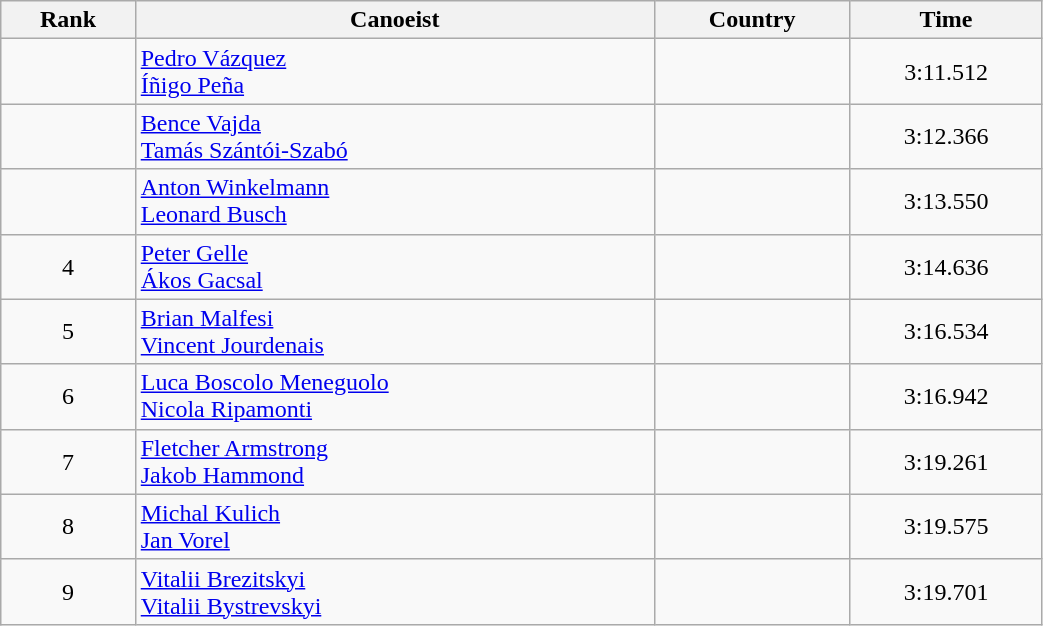<table class="wikitable" style="text-align:center;width: 55%">
<tr>
<th>Rank</th>
<th>Canoeist</th>
<th>Country</th>
<th>Time</th>
</tr>
<tr>
<td></td>
<td align="left"><a href='#'>Pedro Vázquez</a><br><a href='#'>Íñigo Peña</a></td>
<td align="left"></td>
<td>3:11.512</td>
</tr>
<tr>
<td></td>
<td align="left"><a href='#'>Bence Vajda</a><br><a href='#'>Tamás Szántói-Szabó</a></td>
<td align="left"></td>
<td>3:12.366</td>
</tr>
<tr>
<td></td>
<td align="left"><a href='#'>Anton Winkelmann</a><br><a href='#'>Leonard Busch</a></td>
<td align="left"></td>
<td>3:13.550</td>
</tr>
<tr>
<td>4</td>
<td align="left"><a href='#'>Peter Gelle</a><br><a href='#'>Ákos Gacsal</a></td>
<td align="left"></td>
<td>3:14.636</td>
</tr>
<tr>
<td>5</td>
<td align="left"><a href='#'>Brian Malfesi</a><br><a href='#'>Vincent Jourdenais</a></td>
<td align="left"></td>
<td>3:16.534</td>
</tr>
<tr>
<td>6</td>
<td align="left"><a href='#'>Luca Boscolo Meneguolo</a><br><a href='#'>Nicola Ripamonti</a></td>
<td align="left"></td>
<td>3:16.942</td>
</tr>
<tr>
<td>7</td>
<td align="left"><a href='#'>Fletcher Armstrong</a><br><a href='#'>Jakob Hammond</a></td>
<td align="left"></td>
<td>3:19.261</td>
</tr>
<tr>
<td>8</td>
<td align="left"><a href='#'>Michal Kulich</a><br><a href='#'>Jan Vorel</a></td>
<td align="left"></td>
<td>3:19.575</td>
</tr>
<tr>
<td>9</td>
<td align="left"><a href='#'>Vitalii Brezitskyi</a><br><a href='#'>Vitalii Bystrevskyi</a></td>
<td align="left"></td>
<td>3:19.701</td>
</tr>
</table>
